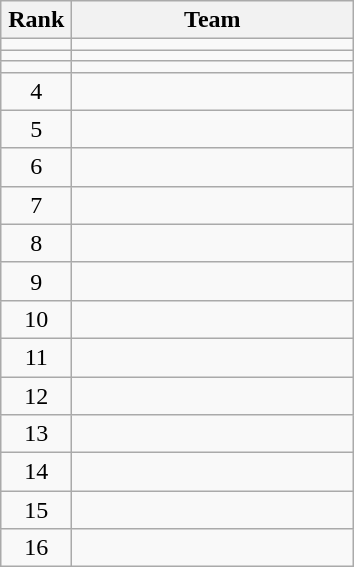<table class="wikitable" style="text-align: center;">
<tr>
<th width=40>Rank</th>
<th width=180>Team</th>
</tr>
<tr align=center>
<td></td>
<td style="text-align:left;"></td>
</tr>
<tr align=center>
<td></td>
<td style="text-align:left;"></td>
</tr>
<tr align=center>
<td></td>
<td style="text-align:left;"></td>
</tr>
<tr align=center>
<td>4</td>
<td style="text-align:left;"></td>
</tr>
<tr align=center>
<td>5</td>
<td style="text-align:left;"></td>
</tr>
<tr align=center>
<td>6</td>
<td style="text-align:left;"></td>
</tr>
<tr align=center>
<td>7</td>
<td style="text-align:left;"></td>
</tr>
<tr align=center>
<td>8</td>
<td style="text-align:left;"></td>
</tr>
<tr align=center>
<td>9</td>
<td style="text-align:left;"></td>
</tr>
<tr align=center>
<td>10</td>
<td style="text-align:left;"></td>
</tr>
<tr align=center>
<td>11</td>
<td style="text-align:left;"></td>
</tr>
<tr align=center>
<td>12</td>
<td style="text-align:left;"></td>
</tr>
<tr align=center>
<td>13</td>
<td style="text-align:left;"></td>
</tr>
<tr align=center>
<td>14</td>
<td style="text-align:left;"></td>
</tr>
<tr align=center>
<td>15</td>
<td style="text-align:left;"></td>
</tr>
<tr align=center>
<td>16</td>
<td style="text-align:left;"></td>
</tr>
</table>
